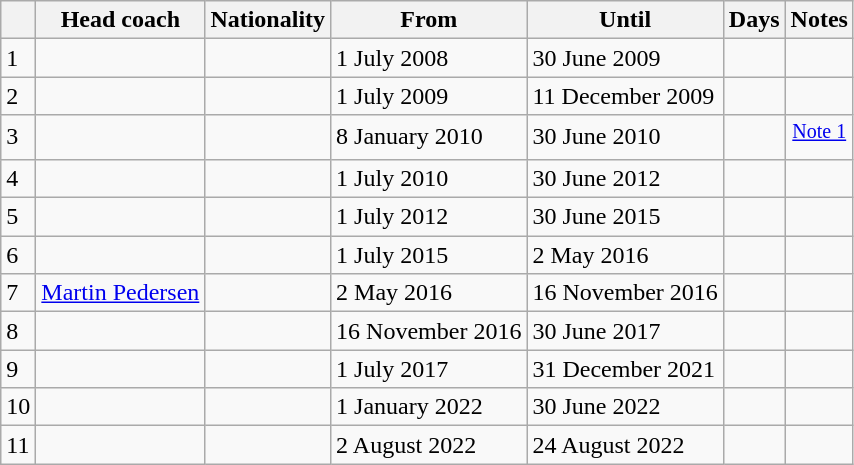<table class="wikitable sortable" style="text-align: center;">
<tr>
<th></th>
<th>Head coach</th>
<th>Nationality</th>
<th>From</th>
<th>Until</th>
<th>Days</th>
<th class="unsortable">Notes</th>
</tr>
<tr>
<td align=left>1</td>
<td align=left></td>
<td align=left></td>
<td align=left>1 July 2008</td>
<td align=left>30 June 2009</td>
<td align=left></td>
<td></td>
</tr>
<tr>
<td align=left>2</td>
<td align=left></td>
<td align=left></td>
<td align=left>1 July 2009</td>
<td align=left>11 December 2009</td>
<td align=left></td>
<td></td>
</tr>
<tr>
<td align=left>3</td>
<td align=left></td>
<td align=left></td>
<td align=left>8 January 2010</td>
<td align=left>30 June 2010</td>
<td align=left></td>
<td><sup><a href='#'>Note 1</a></sup></td>
</tr>
<tr>
<td align=left>4</td>
<td align=left></td>
<td align=left></td>
<td align=left>1 July 2010</td>
<td align=left>30 June 2012</td>
<td align=left></td>
<td></td>
</tr>
<tr>
<td align=left>5</td>
<td align=left></td>
<td align=left></td>
<td align=left>1 July 2012</td>
<td align=left>30 June 2015</td>
<td align=left></td>
<td></td>
</tr>
<tr>
<td align=left>6</td>
<td align=left></td>
<td align=left></td>
<td align=left>1 July 2015</td>
<td align=left>2 May 2016</td>
<td align=left></td>
<td></td>
</tr>
<tr>
<td align=left>7</td>
<td align=left><a href='#'>Martin Pedersen</a></td>
<td align=left></td>
<td align=left>2 May 2016</td>
<td align=left>16 November 2016</td>
<td align=left></td>
<td></td>
</tr>
<tr>
<td align=left>8</td>
<td align=left></td>
<td align=left></td>
<td align=left>16 November 2016</td>
<td align=left>30 June 2017</td>
<td align=left></td>
<td></td>
</tr>
<tr>
<td align=left>9</td>
<td align=left></td>
<td align=left></td>
<td align=left>1 July 2017</td>
<td align=left>31 December 2021</td>
<td align=left></td>
<td></td>
</tr>
<tr>
<td align=left>10</td>
<td align=left></td>
<td align=left></td>
<td align=left>1 January 2022</td>
<td align=left>30 June 2022</td>
<td align=left></td>
<td></td>
</tr>
<tr>
<td align=left>11</td>
<td align=left></td>
<td align=left></td>
<td align=left>2 August 2022</td>
<td align=left>24 August 2022</td>
<td align=left></td>
<td></td>
</tr>
</table>
